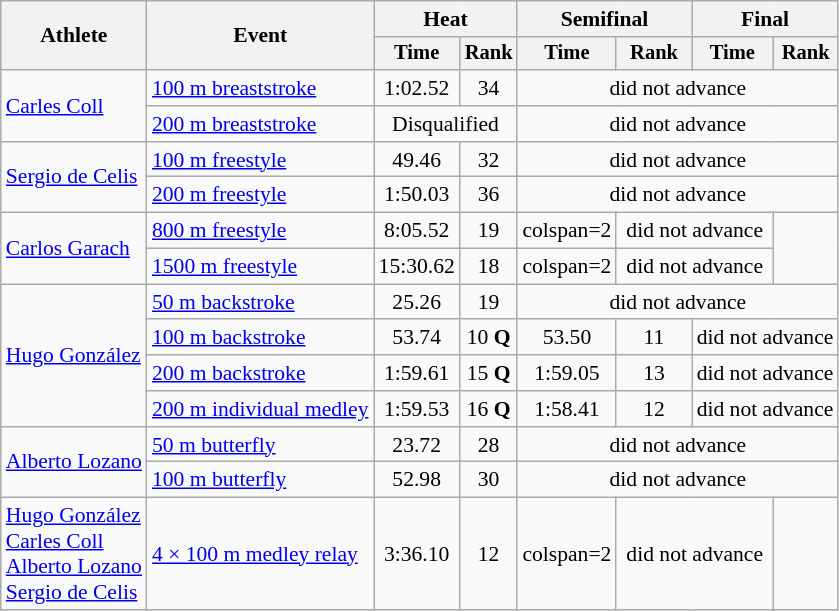<table class=wikitable style="font-size:90%">
<tr>
<th rowspan="2">Athlete</th>
<th rowspan="2">Event</th>
<th colspan="2">Heat</th>
<th colspan="2">Semifinal</th>
<th colspan="2">Final</th>
</tr>
<tr style="font-size:95%">
<th>Time</th>
<th>Rank</th>
<th>Time</th>
<th>Rank</th>
<th>Time</th>
<th>Rank</th>
</tr>
<tr style="text-align:center">
<td style="text-align:left" rowspan=2><a href='#'>Carles Coll</a></td>
<td style="text-align:left"><a href='#'>100 m breaststroke</a></td>
<td>1:02.52</td>
<td>34</td>
<td colspan=4>did not advance</td>
</tr>
<tr style="text-align:center">
<td style="text-align:left"><a href='#'>200 m breaststroke</a></td>
<td colspan=2>Disqualified</td>
<td colspan=4>did not advance</td>
</tr>
<tr style="text-align:center">
<td style="text-align:left" rowspan=2><a href='#'>Sergio de Celis</a></td>
<td style="text-align:left"><a href='#'>100 m freestyle</a></td>
<td>49.46</td>
<td>32</td>
<td colspan=4>did not advance</td>
</tr>
<tr style="text-align:center">
<td style="text-align:left"><a href='#'>200 m freestyle</a></td>
<td>1:50.03</td>
<td>36</td>
<td colspan=4>did not advance</td>
</tr>
<tr style="text-align:center">
<td style="text-align:left" rowspan=2><a href='#'>Carlos Garach</a></td>
<td style="text-align:left"><a href='#'>800 m freestyle</a></td>
<td>8:05.52</td>
<td>19</td>
<td>colspan=2 </td>
<td colspan=2>did not advance</td>
</tr>
<tr style="text-align:center">
<td style="text-align:left"><a href='#'>1500 m freestyle</a></td>
<td>15:30.62</td>
<td>18</td>
<td>colspan=2 </td>
<td colspan=2>did not advance</td>
</tr>
<tr style="text-align:center">
<td style="text-align:left" rowspan=4><a href='#'>Hugo González</a></td>
<td style="text-align:left"><a href='#'>50 m backstroke</a></td>
<td>25.26</td>
<td>19</td>
<td colspan=4>did not advance</td>
</tr>
<tr style="text-align:center">
<td style="text-align:left"><a href='#'>100 m backstroke</a></td>
<td>53.74</td>
<td>10 <strong>Q</strong></td>
<td>53.50</td>
<td>11</td>
<td colspan=2>did not advance</td>
</tr>
<tr style="text-align:center">
<td style="text-align:left"><a href='#'>200 m backstroke</a></td>
<td>1:59.61</td>
<td>15 <strong>Q</strong></td>
<td>1:59.05</td>
<td>13</td>
<td colspan=2>did not advance</td>
</tr>
<tr style="text-align:center">
<td style="text-align:left"><a href='#'>200 m individual medley</a></td>
<td>1:59.53</td>
<td>16 <strong>Q</strong></td>
<td>1:58.41</td>
<td>12</td>
<td colspan=2>did not advance</td>
</tr>
<tr style="text-align:center">
<td style="text-align:left" rowspan=2><a href='#'>Alberto Lozano</a></td>
<td style="text-align:left"><a href='#'>50 m butterfly</a></td>
<td>23.72</td>
<td>28</td>
<td colspan=4>did not advance</td>
</tr>
<tr style="text-align:center">
<td style="text-align:left"><a href='#'>100 m butterfly</a></td>
<td>52.98</td>
<td>30</td>
<td colspan=4>did not advance</td>
</tr>
<tr style="text-align:center">
<td style="text-align:left"><a href='#'>Hugo González</a><br><a href='#'>Carles Coll</a> <br><a href='#'>Alberto Lozano</a> <br><a href='#'>Sergio de Celis</a></td>
<td style="text-align:left"><a href='#'>4 × 100 m medley relay</a></td>
<td>3:36.10</td>
<td>12</td>
<td>colspan=2 </td>
<td colspan=2>did not advance</td>
</tr>
</table>
